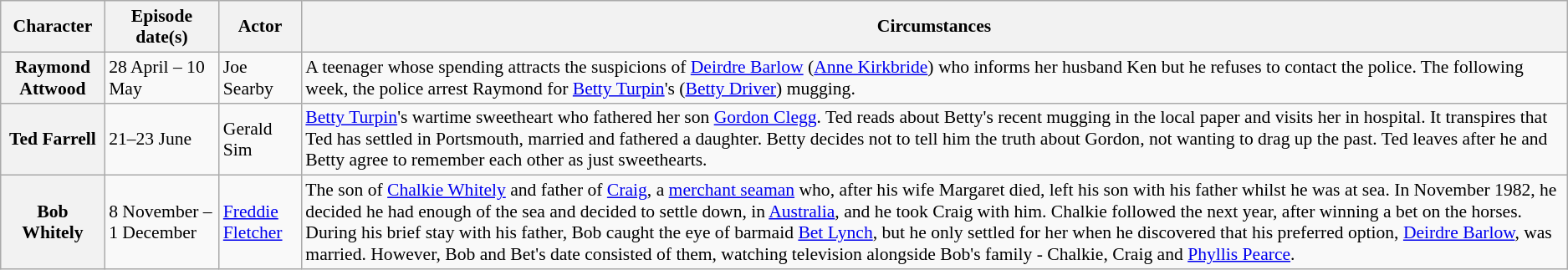<table class="wikitable plainrowheaders" style="font-size:90%">
<tr>
<th scope="col">Character</th>
<th scope="col">Episode date(s)</th>
<th scope="col">Actor</th>
<th scope="col">Circumstances</th>
</tr>
<tr>
<th scope="row">Raymond Attwood</th>
<td>28 April – 10 May</td>
<td>Joe Searby</td>
<td>A teenager whose spending attracts the suspicions of <a href='#'>Deirdre Barlow</a> (<a href='#'>Anne Kirkbride</a>) who informs her husband Ken but he refuses to contact the police. The following week, the police arrest Raymond for <a href='#'>Betty Turpin</a>'s (<a href='#'>Betty Driver</a>) mugging.</td>
</tr>
<tr>
<th scope="row">Ted Farrell</th>
<td>21–23 June</td>
<td>Gerald Sim</td>
<td><a href='#'>Betty Turpin</a>'s wartime sweetheart who fathered her son <a href='#'>Gordon Clegg</a>. Ted reads about Betty's recent mugging in the local paper and visits her in hospital. It transpires that Ted has settled in Portsmouth, married and fathered a daughter. Betty decides not to tell him the truth about Gordon, not wanting to drag up the past. Ted leaves after he and Betty agree to remember each other as just sweethearts.</td>
</tr>
<tr>
<th scope="row">Bob Whitely</th>
<td>8 November – 1 December</td>
<td><a href='#'>Freddie Fletcher</a></td>
<td>The son of <a href='#'>Chalkie Whitely</a> and father of <a href='#'>Craig</a>, a <a href='#'>merchant seaman</a> who, after his wife Margaret died, left his son with his father whilst he was at sea. In November 1982, he decided he had enough of the sea and decided to settle down, in <a href='#'>Australia</a>, and he took Craig with him. Chalkie followed the next year, after winning a bet on the horses. During his brief stay with his father, Bob caught the eye of barmaid <a href='#'>Bet Lynch</a>, but he only settled for her when he discovered that his preferred option, <a href='#'>Deirdre Barlow</a>, was married. However, Bob and Bet's date consisted of them, watching television alongside Bob's family - Chalkie, Craig and <a href='#'>Phyllis Pearce</a>.</td>
</tr>
</table>
